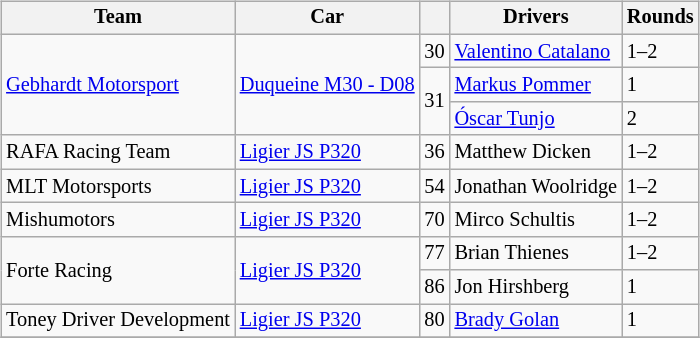<table>
<tr>
<td><br><table class="wikitable" style="font-size: 85%;">
<tr>
<th>Team</th>
<th>Car</th>
<th></th>
<th>Drivers</th>
<th>Rounds</th>
</tr>
<tr>
<td rowspan="3"> <a href='#'>Gebhardt Motorsport</a></td>
<td rowspan="3"><a href='#'>Duqueine M30 - D08</a></td>
<td align="center">30</td>
<td> <a href='#'>Valentino Catalano</a></td>
<td>1–2</td>
</tr>
<tr>
<td rowspan="2"; align="center">31</td>
<td> <a href='#'>Markus Pommer</a></td>
<td>1</td>
</tr>
<tr>
<td> <a href='#'>Óscar Tunjo</a></td>
<td>2</td>
</tr>
<tr>
<td rowspan="1"> RAFA Racing Team</td>
<td rowspan="1"><a href='#'>Ligier JS P320</a></td>
<td align="center">36</td>
<td> Matthew Dicken</td>
<td>1–2</td>
</tr>
<tr>
<td rowspan="1"> MLT Motorsports</td>
<td rowspan="1"><a href='#'>Ligier JS P320</a></td>
<td align="center">54</td>
<td> Jonathan Woolridge</td>
<td>1–2</td>
</tr>
<tr>
<td rowspan="1"> Mishumotors</td>
<td rowspan="1"><a href='#'>Ligier JS P320</a></td>
<td align="center">70</td>
<td> Mirco Schultis</td>
<td>1–2</td>
</tr>
<tr>
<td rowspan="2"> Forte Racing</td>
<td rowspan="2"><a href='#'>Ligier JS P320</a></td>
<td align="center">77</td>
<td> Brian Thienes</td>
<td>1–2</td>
</tr>
<tr>
<td align="center">86</td>
<td> Jon Hirshberg</td>
<td>1</td>
</tr>
<tr>
<td rowspan="1"> Toney Driver Development</td>
<td rowspan="1"><a href='#'>Ligier JS P320</a></td>
<td align="center">80</td>
<td> <a href='#'>Brady Golan</a></td>
<td>1</td>
</tr>
<tr>
</tr>
</table>
</td>
</tr>
</table>
